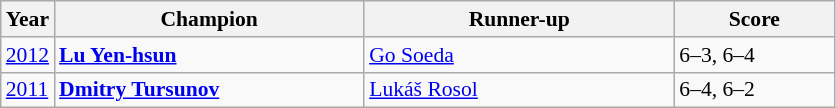<table class="wikitable" style="font-size:90%">
<tr>
<th>Year</th>
<th width="200">Champion</th>
<th width="200">Runner-up</th>
<th width="100">Score</th>
</tr>
<tr>
<td><a href='#'>2012</a></td>
<td> <strong><a href='#'>Lu Yen-hsun</a></strong></td>
<td> <a href='#'>Go Soeda</a></td>
<td>6–3, 6–4</td>
</tr>
<tr>
<td><a href='#'>2011</a></td>
<td> <strong><a href='#'>Dmitry Tursunov</a></strong></td>
<td> <a href='#'>Lukáš Rosol</a></td>
<td>6–4, 6–2</td>
</tr>
</table>
